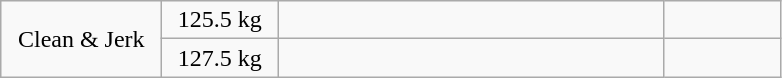<table class = "wikitable" style="text-align:center;">
<tr>
<td rowspan=2 width=100>Clean & Jerk</td>
<td width=70>125.5 kg</td>
<td width=250 align=left></td>
<td width=70></td>
</tr>
<tr>
<td>127.5 kg</td>
<td align=left></td>
<td></td>
</tr>
</table>
